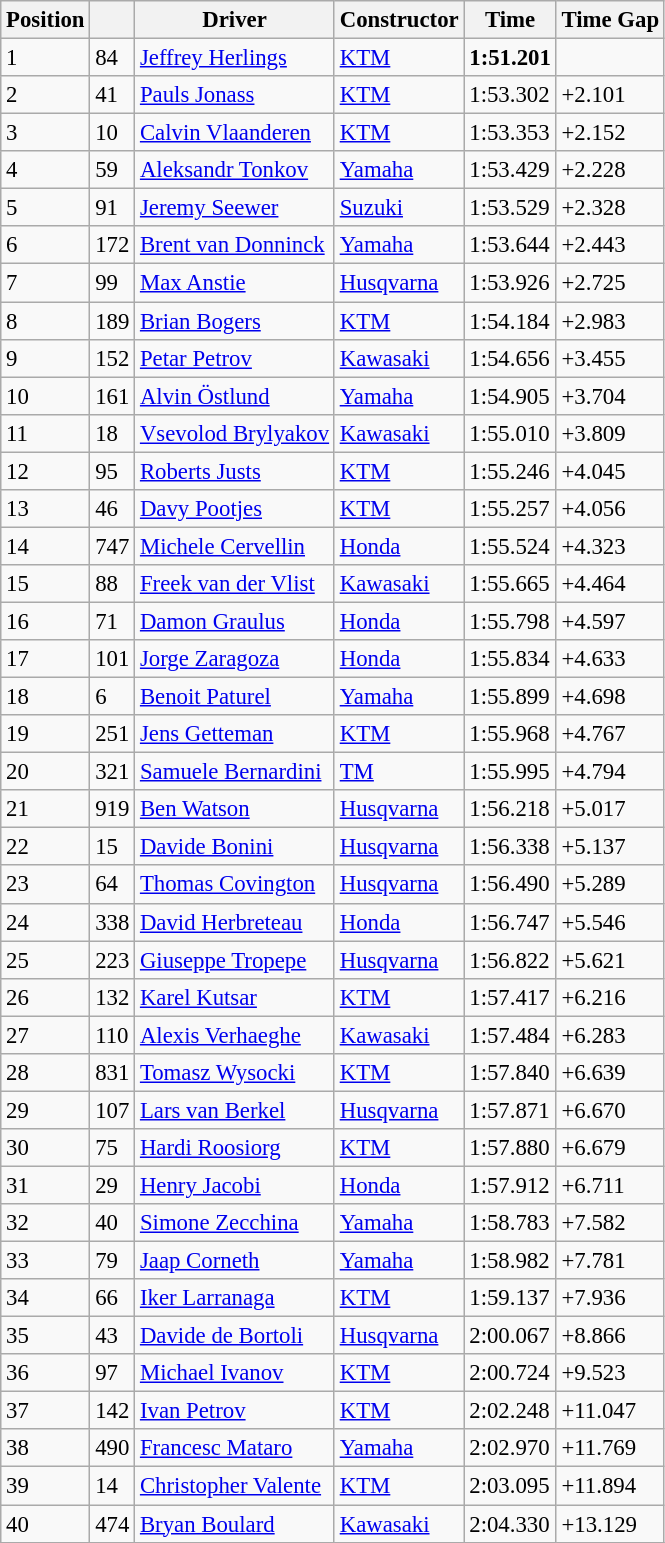<table class="wikitable" style="font-size:95%;">
<tr>
<th>Position</th>
<th></th>
<th>Driver</th>
<th>Constructor</th>
<th>Time</th>
<th>Time Gap</th>
</tr>
<tr>
<td>1</td>
<td>84</td>
<td> <a href='#'>Jeffrey Herlings</a></td>
<td><a href='#'>KTM</a></td>
<td><strong>1:51.201</strong></td>
<td></td>
</tr>
<tr>
<td>2</td>
<td>41</td>
<td> <a href='#'>Pauls Jonass</a></td>
<td><a href='#'>KTM</a></td>
<td>1:53.302</td>
<td>+2.101</td>
</tr>
<tr>
<td>3</td>
<td>10</td>
<td> <a href='#'>Calvin Vlaanderen</a></td>
<td><a href='#'>KTM</a></td>
<td>1:53.353</td>
<td>+2.152</td>
</tr>
<tr>
<td>4</td>
<td>59</td>
<td> <a href='#'>Aleksandr Tonkov</a></td>
<td><a href='#'>Yamaha</a></td>
<td>1:53.429</td>
<td>+2.228</td>
</tr>
<tr>
<td>5</td>
<td>91</td>
<td> <a href='#'>Jeremy Seewer</a></td>
<td><a href='#'>Suzuki</a></td>
<td>1:53.529</td>
<td>+2.328</td>
</tr>
<tr>
<td>6</td>
<td>172</td>
<td> <a href='#'>Brent van Donninck</a></td>
<td><a href='#'>Yamaha</a></td>
<td>1:53.644</td>
<td>+2.443</td>
</tr>
<tr>
<td>7</td>
<td>99</td>
<td> <a href='#'>Max Anstie</a></td>
<td><a href='#'>Husqvarna</a></td>
<td>1:53.926</td>
<td>+2.725</td>
</tr>
<tr>
<td>8</td>
<td>189</td>
<td> <a href='#'>Brian Bogers</a></td>
<td><a href='#'>KTM</a></td>
<td>1:54.184</td>
<td>+2.983</td>
</tr>
<tr>
<td>9</td>
<td>152</td>
<td> <a href='#'>Petar Petrov</a></td>
<td><a href='#'>Kawasaki</a></td>
<td>1:54.656</td>
<td>+3.455</td>
</tr>
<tr>
<td>10</td>
<td>161</td>
<td> <a href='#'>Alvin Östlund</a></td>
<td><a href='#'>Yamaha</a></td>
<td>1:54.905</td>
<td>+3.704</td>
</tr>
<tr>
<td>11</td>
<td>18</td>
<td> <a href='#'>Vsevolod Brylyakov</a></td>
<td><a href='#'>Kawasaki</a></td>
<td>1:55.010</td>
<td>+3.809</td>
</tr>
<tr>
<td>12</td>
<td>95</td>
<td> <a href='#'>Roberts Justs</a></td>
<td><a href='#'>KTM</a></td>
<td>1:55.246</td>
<td>+4.045</td>
</tr>
<tr>
<td>13</td>
<td>46</td>
<td> <a href='#'>Davy Pootjes</a></td>
<td><a href='#'>KTM</a></td>
<td>1:55.257</td>
<td>+4.056</td>
</tr>
<tr>
<td>14</td>
<td>747</td>
<td> <a href='#'>Michele Cervellin</a></td>
<td><a href='#'>Honda</a></td>
<td>1:55.524</td>
<td>+4.323</td>
</tr>
<tr>
<td>15</td>
<td>88</td>
<td> <a href='#'>Freek van der Vlist</a></td>
<td><a href='#'>Kawasaki</a></td>
<td>1:55.665</td>
<td>+4.464</td>
</tr>
<tr>
<td>16</td>
<td>71</td>
<td> <a href='#'>Damon Graulus</a></td>
<td><a href='#'>Honda</a></td>
<td>1:55.798</td>
<td>+4.597</td>
</tr>
<tr>
<td>17</td>
<td>101</td>
<td> <a href='#'>Jorge Zaragoza</a></td>
<td><a href='#'>Honda</a></td>
<td>1:55.834</td>
<td>+4.633</td>
</tr>
<tr>
<td>18</td>
<td>6</td>
<td> <a href='#'>Benoit Paturel</a></td>
<td><a href='#'>Yamaha</a></td>
<td>1:55.899</td>
<td>+4.698</td>
</tr>
<tr>
<td>19</td>
<td>251</td>
<td> <a href='#'>Jens Getteman</a></td>
<td><a href='#'>KTM</a></td>
<td>1:55.968</td>
<td>+4.767</td>
</tr>
<tr>
<td>20</td>
<td>321</td>
<td> <a href='#'>Samuele Bernardini</a></td>
<td><a href='#'>TM</a></td>
<td>1:55.995</td>
<td>+4.794</td>
</tr>
<tr>
<td>21</td>
<td>919</td>
<td> <a href='#'>Ben Watson</a></td>
<td><a href='#'>Husqvarna</a></td>
<td>1:56.218</td>
<td>+5.017</td>
</tr>
<tr>
<td>22</td>
<td>15</td>
<td> <a href='#'>Davide Bonini</a></td>
<td><a href='#'>Husqvarna</a></td>
<td>1:56.338</td>
<td>+5.137</td>
</tr>
<tr>
<td>23</td>
<td>64</td>
<td> <a href='#'>Thomas Covington</a></td>
<td><a href='#'>Husqvarna</a></td>
<td>1:56.490</td>
<td>+5.289</td>
</tr>
<tr>
<td>24</td>
<td>338</td>
<td> <a href='#'>David Herbreteau</a></td>
<td><a href='#'>Honda</a></td>
<td>1:56.747</td>
<td>+5.546</td>
</tr>
<tr>
<td>25</td>
<td>223</td>
<td> <a href='#'>Giuseppe Tropepe</a></td>
<td><a href='#'>Husqvarna</a></td>
<td>1:56.822</td>
<td>+5.621</td>
</tr>
<tr>
<td>26</td>
<td>132</td>
<td> <a href='#'>Karel Kutsar</a></td>
<td><a href='#'>KTM</a></td>
<td>1:57.417</td>
<td>+6.216</td>
</tr>
<tr>
<td>27</td>
<td>110</td>
<td> <a href='#'>Alexis Verhaeghe</a></td>
<td><a href='#'>Kawasaki</a></td>
<td>1:57.484</td>
<td>+6.283</td>
</tr>
<tr>
<td>28</td>
<td>831</td>
<td> <a href='#'>Tomasz Wysocki</a></td>
<td><a href='#'>KTM</a></td>
<td>1:57.840</td>
<td>+6.639</td>
</tr>
<tr>
<td>29</td>
<td>107</td>
<td> <a href='#'>Lars van Berkel</a></td>
<td><a href='#'>Husqvarna</a></td>
<td>1:57.871</td>
<td>+6.670</td>
</tr>
<tr>
<td>30</td>
<td>75</td>
<td> <a href='#'>Hardi Roosiorg</a></td>
<td><a href='#'>KTM</a></td>
<td>1:57.880</td>
<td>+6.679</td>
</tr>
<tr>
<td>31</td>
<td>29</td>
<td> <a href='#'>Henry Jacobi</a></td>
<td><a href='#'>Honda</a></td>
<td>1:57.912</td>
<td>+6.711</td>
</tr>
<tr>
<td>32</td>
<td>40</td>
<td> <a href='#'>Simone Zecchina</a></td>
<td><a href='#'>Yamaha</a></td>
<td>1:58.783</td>
<td>+7.582</td>
</tr>
<tr>
<td>33</td>
<td>79</td>
<td> <a href='#'>Jaap Corneth</a></td>
<td><a href='#'>Yamaha</a></td>
<td>1:58.982</td>
<td>+7.781</td>
</tr>
<tr>
<td>34</td>
<td>66</td>
<td> <a href='#'>Iker Larranaga</a></td>
<td><a href='#'>KTM</a></td>
<td>1:59.137</td>
<td>+7.936</td>
</tr>
<tr>
<td>35</td>
<td>43</td>
<td> <a href='#'>Davide de Bortoli</a></td>
<td><a href='#'>Husqvarna</a></td>
<td>2:00.067</td>
<td>+8.866</td>
</tr>
<tr>
<td>36</td>
<td>97</td>
<td> <a href='#'>Michael Ivanov</a></td>
<td><a href='#'>KTM</a></td>
<td>2:00.724</td>
<td>+9.523</td>
</tr>
<tr>
<td>37</td>
<td>142</td>
<td> <a href='#'>Ivan Petrov</a></td>
<td><a href='#'>KTM</a></td>
<td>2:02.248</td>
<td>+11.047</td>
</tr>
<tr>
<td>38</td>
<td>490</td>
<td> <a href='#'>Francesc Mataro</a></td>
<td><a href='#'>Yamaha</a></td>
<td>2:02.970</td>
<td>+11.769</td>
</tr>
<tr>
<td>39</td>
<td>14</td>
<td> <a href='#'>Christopher Valente</a></td>
<td><a href='#'>KTM</a></td>
<td>2:03.095</td>
<td>+11.894</td>
</tr>
<tr>
<td>40</td>
<td>474</td>
<td> <a href='#'>Bryan Boulard</a></td>
<td><a href='#'>Kawasaki</a></td>
<td>2:04.330</td>
<td>+13.129</td>
</tr>
<tr>
</tr>
</table>
